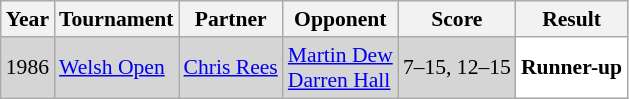<table class="sortable wikitable" style="font-size: 90%;">
<tr>
<th>Year</th>
<th>Tournament</th>
<th>Partner</th>
<th>Opponent</th>
<th>Score</th>
<th>Result</th>
</tr>
<tr style="background:#D5D5D5">
<td align="center">1986</td>
<td align="left"><a href='#'>Welsh Open</a></td>
<td align="left"> <a href='#'>Chris Rees</a></td>
<td align="left"> <a href='#'>Martin Dew</a><br> <a href='#'>Darren Hall</a></td>
<td align="left">7–15, 12–15</td>
<td style="text-align:left; background:white"> <strong>Runner-up</strong></td>
</tr>
</table>
